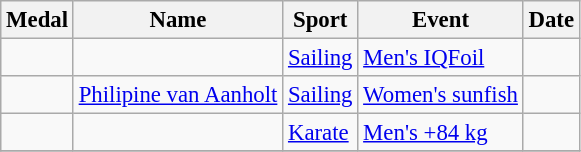<table class="wikitable sortable" style="font-size:95%">
<tr>
<th>Medal</th>
<th>Name</th>
<th>Sport</th>
<th>Event</th>
<th>Date</th>
</tr>
<tr>
<td></td>
<td></td>
<td><a href='#'>Sailing</a></td>
<td><a href='#'>Men's IQFoil</a></td>
<td></td>
</tr>
<tr>
<td></td>
<td><a href='#'>Philipine van Aanholt</a></td>
<td><a href='#'>Sailing</a></td>
<td><a href='#'>Women's sunfish</a></td>
<td></td>
</tr>
<tr>
<td></td>
<td></td>
<td><a href='#'>Karate</a></td>
<td><a href='#'>Men's +84 kg</a></td>
<td></td>
</tr>
<tr>
</tr>
</table>
